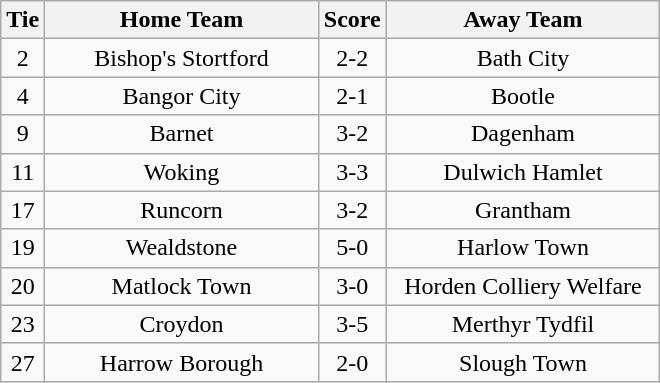<table class="wikitable" style="text-align:center;">
<tr>
<th width=20>Tie</th>
<th width=175>Home Team</th>
<th width=20>Score</th>
<th width=175>Away Team</th>
</tr>
<tr>
<td>2</td>
<td>Bishop's Stortford</td>
<td>2-2</td>
<td>Bath City</td>
</tr>
<tr>
<td>4</td>
<td>Bangor City</td>
<td>2-1</td>
<td>Bootle</td>
</tr>
<tr>
<td>9</td>
<td>Barnet</td>
<td>3-2</td>
<td>Dagenham</td>
</tr>
<tr>
<td>11</td>
<td>Woking</td>
<td>3-3</td>
<td>Dulwich Hamlet</td>
</tr>
<tr>
<td>17</td>
<td>Runcorn</td>
<td>3-2</td>
<td>Grantham</td>
</tr>
<tr>
<td>19</td>
<td>Wealdstone</td>
<td>5-0</td>
<td>Harlow Town</td>
</tr>
<tr>
<td>20</td>
<td>Matlock Town</td>
<td>3-0</td>
<td>Horden Colliery Welfare</td>
</tr>
<tr>
<td>23</td>
<td>Croydon</td>
<td>3-5</td>
<td>Merthyr Tydfil</td>
</tr>
<tr>
<td>27</td>
<td>Harrow Borough</td>
<td>2-0</td>
<td>Slough Town</td>
</tr>
</table>
